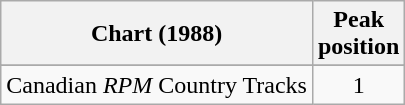<table class="wikitable sortable">
<tr>
<th align="left">Chart (1988)</th>
<th align="center">Peak<br>position</th>
</tr>
<tr>
</tr>
<tr>
<td align="left">Canadian <em>RPM</em> Country Tracks</td>
<td align="center">1</td>
</tr>
</table>
